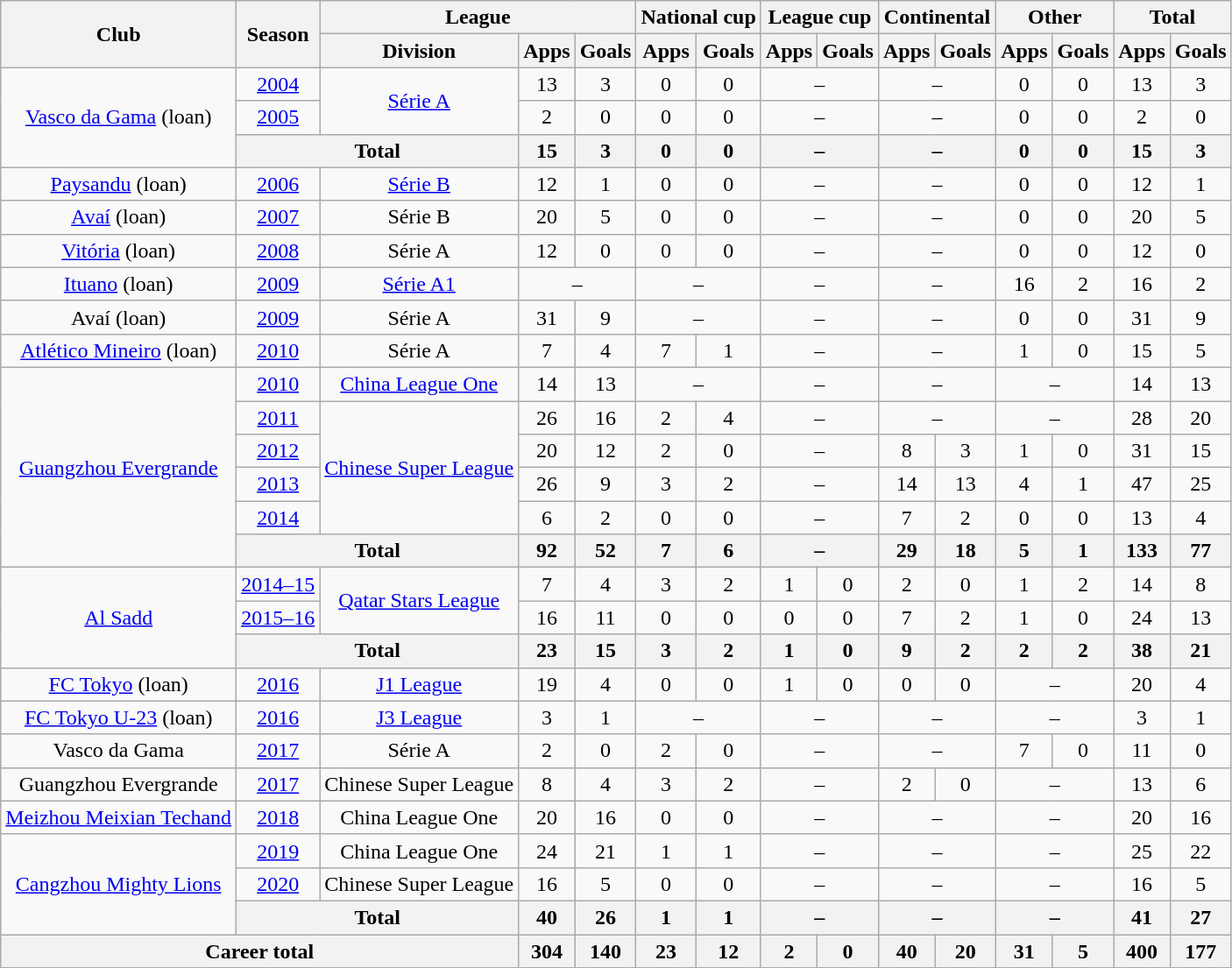<table class="wikitable" style="text-align: center">
<tr>
<th rowspan="2">Club</th>
<th rowspan="2">Season</th>
<th colspan="3">League</th>
<th colspan="2">National cup</th>
<th colspan="2">League cup</th>
<th colspan="2">Continental</th>
<th colspan="2">Other</th>
<th colspan="2">Total</th>
</tr>
<tr>
<th>Division</th>
<th>Apps</th>
<th>Goals</th>
<th>Apps</th>
<th>Goals</th>
<th>Apps</th>
<th>Goals</th>
<th>Apps</th>
<th>Goals</th>
<th>Apps</th>
<th>Goals</th>
<th>Apps</th>
<th>Goals</th>
</tr>
<tr>
<td rowspan=3><a href='#'>Vasco da Gama</a> (loan)</td>
<td><a href='#'>2004</a></td>
<td rowspan=2><a href='#'>Série A</a></td>
<td>13</td>
<td>3</td>
<td>0</td>
<td>0</td>
<td colspan=2>–</td>
<td colspan=2>–</td>
<td>0</td>
<td>0</td>
<td>13</td>
<td>3</td>
</tr>
<tr>
<td><a href='#'>2005</a></td>
<td>2</td>
<td>0</td>
<td>0</td>
<td>0</td>
<td colspan=2>–</td>
<td colspan=2>–</td>
<td>0</td>
<td>0</td>
<td>2</td>
<td>0</td>
</tr>
<tr>
<th colspan=2>Total</th>
<th>15</th>
<th>3</th>
<th>0</th>
<th>0</th>
<th colspan=2>–</th>
<th colspan=2>–</th>
<th>0</th>
<th>0</th>
<th>15</th>
<th>3</th>
</tr>
<tr>
<td><a href='#'>Paysandu</a> (loan)</td>
<td><a href='#'>2006</a></td>
<td><a href='#'>Série B</a></td>
<td>12</td>
<td>1</td>
<td>0</td>
<td>0</td>
<td colspan=2>–</td>
<td colspan=2>–</td>
<td>0</td>
<td>0</td>
<td>12</td>
<td>1</td>
</tr>
<tr>
<td><a href='#'>Avaí</a> (loan)</td>
<td><a href='#'>2007</a></td>
<td>Série B</td>
<td>20</td>
<td>5</td>
<td>0</td>
<td>0</td>
<td colspan=2>–</td>
<td colspan=2>–</td>
<td>0</td>
<td>0</td>
<td>20</td>
<td>5</td>
</tr>
<tr>
<td><a href='#'>Vitória</a> (loan)</td>
<td><a href='#'>2008</a></td>
<td>Série A</td>
<td>12</td>
<td>0</td>
<td>0</td>
<td>0</td>
<td colspan=2>–</td>
<td colspan=2>–</td>
<td>0</td>
<td>0</td>
<td>12</td>
<td>0</td>
</tr>
<tr>
<td><a href='#'>Ituano</a> (loan)</td>
<td><a href='#'>2009</a></td>
<td><a href='#'>Série A1</a></td>
<td colspan=2>–</td>
<td colspan=2>–</td>
<td colspan=2>–</td>
<td colspan=2>–</td>
<td>16</td>
<td>2</td>
<td>16</td>
<td>2</td>
</tr>
<tr>
<td>Avaí (loan)</td>
<td><a href='#'>2009</a></td>
<td>Série A</td>
<td>31</td>
<td>9</td>
<td colspan=2>–</td>
<td colspan=2>–</td>
<td colspan=2>–</td>
<td>0</td>
<td>0</td>
<td>31</td>
<td>9</td>
</tr>
<tr>
<td><a href='#'>Atlético Mineiro</a> (loan)</td>
<td><a href='#'>2010</a></td>
<td>Série A</td>
<td>7</td>
<td>4</td>
<td>7</td>
<td>1</td>
<td colspan=2>–</td>
<td colspan=2>–</td>
<td>1</td>
<td>0</td>
<td>15</td>
<td>5</td>
</tr>
<tr>
<td rowspan=6><a href='#'>Guangzhou Evergrande</a></td>
<td><a href='#'>2010</a></td>
<td><a href='#'>China League One</a></td>
<td>14</td>
<td>13</td>
<td colspan=2>–</td>
<td colspan=2>–</td>
<td colspan=2>–</td>
<td colspan=2>–</td>
<td>14</td>
<td>13</td>
</tr>
<tr>
<td><a href='#'>2011</a></td>
<td rowspan=4><a href='#'>Chinese Super League</a></td>
<td>26</td>
<td>16</td>
<td>2</td>
<td>4</td>
<td colspan=2>–</td>
<td colspan=2>–</td>
<td colspan=2>–</td>
<td>28</td>
<td>20</td>
</tr>
<tr>
<td><a href='#'>2012</a></td>
<td>20</td>
<td>12</td>
<td>2</td>
<td>0</td>
<td colspan=2>–</td>
<td>8</td>
<td>3</td>
<td>1</td>
<td>0</td>
<td>31</td>
<td>15</td>
</tr>
<tr>
<td><a href='#'>2013</a></td>
<td>26</td>
<td>9</td>
<td>3</td>
<td>2</td>
<td colspan=2>–</td>
<td>14</td>
<td>13</td>
<td>4</td>
<td>1</td>
<td>47</td>
<td>25</td>
</tr>
<tr>
<td><a href='#'>2014</a></td>
<td>6</td>
<td>2</td>
<td>0</td>
<td>0</td>
<td colspan=2>–</td>
<td>7</td>
<td>2</td>
<td>0</td>
<td>0</td>
<td>13</td>
<td>4</td>
</tr>
<tr>
<th colspan=2>Total</th>
<th>92</th>
<th>52</th>
<th>7</th>
<th>6</th>
<th colspan=2>–</th>
<th>29</th>
<th>18</th>
<th>5</th>
<th>1</th>
<th>133</th>
<th>77</th>
</tr>
<tr>
<td rowspan=3><a href='#'>Al Sadd</a></td>
<td><a href='#'>2014–15</a></td>
<td rowspan=2><a href='#'>Qatar Stars League</a></td>
<td>7</td>
<td>4</td>
<td>3</td>
<td>2</td>
<td>1</td>
<td>0</td>
<td>2</td>
<td>0</td>
<td>1</td>
<td>2</td>
<td>14</td>
<td>8</td>
</tr>
<tr>
<td><a href='#'>2015–16</a></td>
<td>16</td>
<td>11</td>
<td>0</td>
<td>0</td>
<td>0</td>
<td>0</td>
<td>7</td>
<td>2</td>
<td>1</td>
<td>0</td>
<td>24</td>
<td>13</td>
</tr>
<tr>
<th colspan=2>Total</th>
<th>23</th>
<th>15</th>
<th>3</th>
<th>2</th>
<th>1</th>
<th>0</th>
<th>9</th>
<th>2</th>
<th>2</th>
<th>2</th>
<th>38</th>
<th>21</th>
</tr>
<tr>
<td><a href='#'>FC Tokyo</a> (loan)</td>
<td><a href='#'>2016</a></td>
<td><a href='#'>J1 League</a></td>
<td>19</td>
<td>4</td>
<td>0</td>
<td>0</td>
<td>1</td>
<td>0</td>
<td>0</td>
<td>0</td>
<td colspan=2>–</td>
<td>20</td>
<td>4</td>
</tr>
<tr>
<td><a href='#'>FC Tokyo U-23</a> (loan)</td>
<td><a href='#'>2016</a></td>
<td><a href='#'>J3 League</a></td>
<td>3</td>
<td>1</td>
<td colspan=2>–</td>
<td colspan=2>–</td>
<td colspan=2>–</td>
<td colspan=2>–</td>
<td>3</td>
<td>1</td>
</tr>
<tr>
<td>Vasco da Gama</td>
<td><a href='#'>2017</a></td>
<td>Série A</td>
<td>2</td>
<td>0</td>
<td>2</td>
<td>0</td>
<td colspan=2>–</td>
<td colspan=2>–</td>
<td>7</td>
<td>0</td>
<td>11</td>
<td>0</td>
</tr>
<tr>
<td>Guangzhou Evergrande</td>
<td><a href='#'>2017</a></td>
<td>Chinese Super League</td>
<td>8</td>
<td>4</td>
<td>3</td>
<td>2</td>
<td colspan=2>–</td>
<td>2</td>
<td>0</td>
<td colspan=2>–</td>
<td>13</td>
<td>6</td>
</tr>
<tr>
<td><a href='#'>Meizhou Meixian Techand</a></td>
<td><a href='#'>2018</a></td>
<td>China League One</td>
<td>20</td>
<td>16</td>
<td>0</td>
<td>0</td>
<td colspan=2>–</td>
<td colspan=2>–</td>
<td colspan=2>–</td>
<td>20</td>
<td>16</td>
</tr>
<tr>
<td rowspan="3"><a href='#'>Cangzhou Mighty Lions</a></td>
<td><a href='#'>2019</a></td>
<td>China League One</td>
<td>24</td>
<td>21</td>
<td>1</td>
<td>1</td>
<td colspan=2>–</td>
<td colspan=2>–</td>
<td colspan=2>–</td>
<td>25</td>
<td>22</td>
</tr>
<tr>
<td><a href='#'>2020</a></td>
<td>Chinese Super League</td>
<td>16</td>
<td>5</td>
<td>0</td>
<td>0</td>
<td colspan=2>–</td>
<td colspan=2>–</td>
<td colspan=2>–</td>
<td>16</td>
<td>5</td>
</tr>
<tr>
<th colspan=2>Total</th>
<th>40</th>
<th>26</th>
<th>1</th>
<th>1</th>
<th colspan=2>–</th>
<th colspan=2>–</th>
<th colspan=2>–</th>
<th>41</th>
<th>27</th>
</tr>
<tr>
<th colspan=3>Career total</th>
<th>304</th>
<th>140</th>
<th>23</th>
<th>12</th>
<th>2</th>
<th>0</th>
<th>40</th>
<th>20</th>
<th>31</th>
<th>5</th>
<th>400</th>
<th>177</th>
</tr>
</table>
